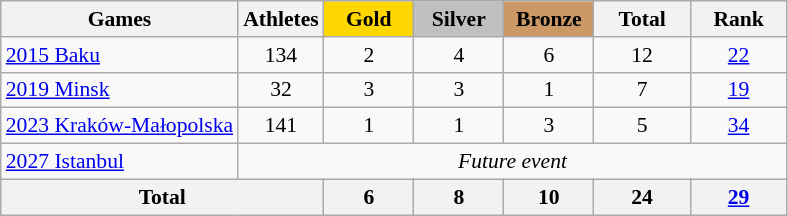<table class="wikitable" style="text-align:center; font-size:90%;">
<tr>
<th>Games</th>
<th>Athletes</th>
<td style="background:gold; width:3.7em; font-weight:bold;">Gold</td>
<td style="background:silver; width:3.7em; font-weight:bold;">Silver</td>
<td style="background:#cc9966; width:3.7em; font-weight:bold;">Bronze</td>
<th style="width:4em; font-weight:bold;">Total</th>
<th style="width:4em; font-weight:bold;">Rank</th>
</tr>
<tr>
<td align=left> <a href='#'>2015 Baku</a></td>
<td>134</td>
<td>2</td>
<td>4</td>
<td>6</td>
<td>12</td>
<td><a href='#'>22</a></td>
</tr>
<tr>
<td align=left> <a href='#'>2019 Minsk</a></td>
<td>32</td>
<td>3</td>
<td>3</td>
<td>1</td>
<td>7</td>
<td><a href='#'>19</a></td>
</tr>
<tr>
<td align=left> <a href='#'>2023 Kraków-Małopolska</a></td>
<td>141</td>
<td>1</td>
<td>1</td>
<td>3</td>
<td>5</td>
<td><a href='#'>34</a></td>
</tr>
<tr>
<td align=left> <a href='#'>2027 Istanbul</a></td>
<td colspan=6><em>Future event</em></td>
</tr>
<tr>
<th colspan=2>Total</th>
<th>6</th>
<th>8</th>
<th>10</th>
<th>24</th>
<th><a href='#'>29</a></th>
</tr>
</table>
